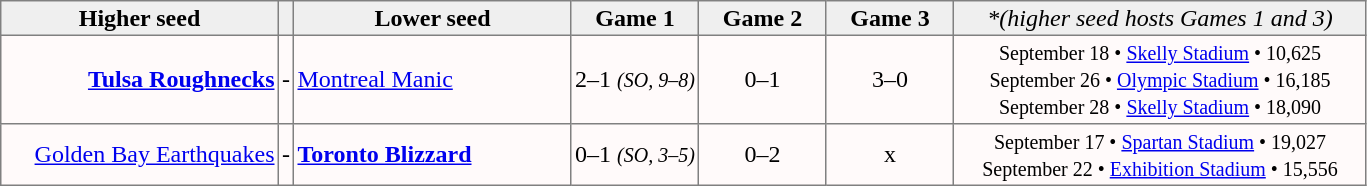<table style=border-collapse:collapse border=1 cellspacing=0 cellpadding=2>
<tr align=center bgcolor=#efefef>
<th width=180>Higher seed</th>
<th width=5></th>
<th width=180>Lower seed</th>
<th width=80>Game 1</th>
<th width=80>Game 2</th>
<th width=80>Game 3</th>
<td width=270><em>*(higher seed hosts Games 1 and 3)</em></td>
</tr>
<tr align=center bgcolor=fffafa>
<td align=right><strong><a href='#'>Tulsa Roughnecks</a></strong></td>
<td>-</td>
<td align=left><a href='#'>Montreal Manic</a></td>
<td>2–1 <small><em>(SO, 9–8)</em></small></td>
<td>0–1</td>
<td>3–0</td>
<td><small>September 18 • <a href='#'>Skelly Stadium</a> • 10,625 <br>September 26 • <a href='#'>Olympic Stadium</a> • 16,185<br>September 28 • <a href='#'>Skelly Stadium</a>  • 18,090</small></td>
</tr>
<tr align=center bgcolor=fffafa>
<td align=right><a href='#'>Golden Bay Earthquakes</a></td>
<td>-</td>
<td align=left><strong><a href='#'>Toronto Blizzard</a></strong></td>
<td>0–1 <small><em>(SO, 3–5)</em></small></td>
<td>0–2</td>
<td>x</td>
<td><small>September 17 • <a href='#'>Spartan Stadium</a> • 19,027<br>September 22 • <a href='#'>Exhibition Stadium</a> • 15,556</small></td>
</tr>
</table>
